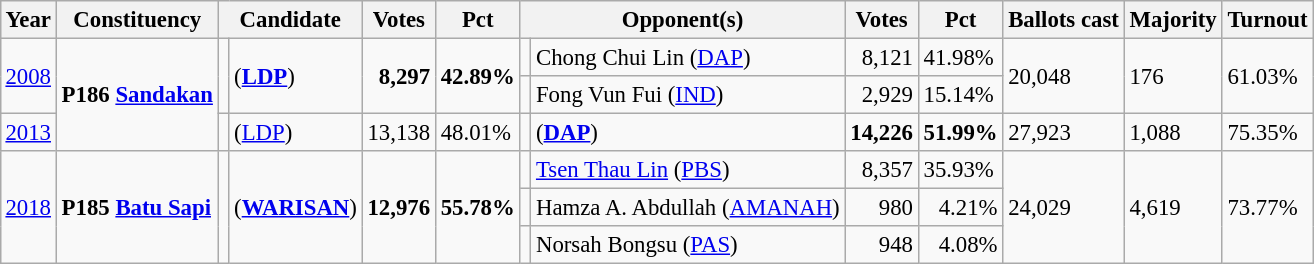<table class="wikitable" style="margin:0.5em ; font-size:95%">
<tr>
<th>Year</th>
<th>Constituency</th>
<th colspan=2>Candidate</th>
<th>Votes</th>
<th>Pct</th>
<th colspan=2>Opponent(s)</th>
<th>Votes</th>
<th>Pct</th>
<th>Ballots cast</th>
<th>Majority</th>
<th>Turnout</th>
</tr>
<tr>
<td rowspan=2><a href='#'>2008</a></td>
<td rowspan=3><strong>P186 <a href='#'>Sandakan</a></strong></td>
<td rowspan=2 ></td>
<td rowspan=2> (<a href='#'><strong>LDP</strong></a>)</td>
<td rowspan=2 align="right"><strong>8,297</strong></td>
<td rowspan=2><strong>42.89%</strong></td>
<td></td>
<td>Chong Chui Lin (<a href='#'>DAP</a>)</td>
<td align="right">8,121</td>
<td>41.98%</td>
<td rowspan=2>20,048</td>
<td rowspan=2>176</td>
<td rowspan=2>61.03%</td>
</tr>
<tr>
<td></td>
<td>Fong Vun Fui (<a href='#'>IND</a>)</td>
<td align="right">2,929</td>
<td>15.14%</td>
</tr>
<tr>
<td><a href='#'>2013</a></td>
<td></td>
<td> (<a href='#'>LDP</a>)</td>
<td align="right">13,138</td>
<td>48.01%</td>
<td></td>
<td> (<a href='#'><strong>DAP</strong></a>)</td>
<td align="right"><strong>14,226</strong></td>
<td><strong>51.99%</strong></td>
<td>27,923</td>
<td>1,088</td>
<td>75.35%</td>
</tr>
<tr>
<td rowspan=3><a href='#'>2018</a></td>
<td rowspan=3><strong>P185 <a href='#'>Batu Sapi</a></strong></td>
<td rowspan=3 ></td>
<td rowspan=3><strong></strong> (<a href='#'><strong>WARISAN</strong></a>)</td>
<td rowspan=3 align="right"><strong>12,976</strong></td>
<td rowspan=3><strong>55.78%</strong></td>
<td></td>
<td><a href='#'>Tsen Thau Lin</a> (<a href='#'>PBS</a>)</td>
<td align="right">8,357</td>
<td>35.93%</td>
<td rowspan=3>24,029</td>
<td rowspan=3>4,619</td>
<td rowspan=3>73.77%</td>
</tr>
<tr>
<td bgcolor=></td>
<td>Hamza A. Abdullah (<a href='#'>AMANAH</a>)</td>
<td align="right">980</td>
<td align="right">4.21%</td>
</tr>
<tr>
<td></td>
<td>Norsah Bongsu (<a href='#'>PAS</a>)</td>
<td align="right">948</td>
<td align="right">4.08%</td>
</tr>
</table>
